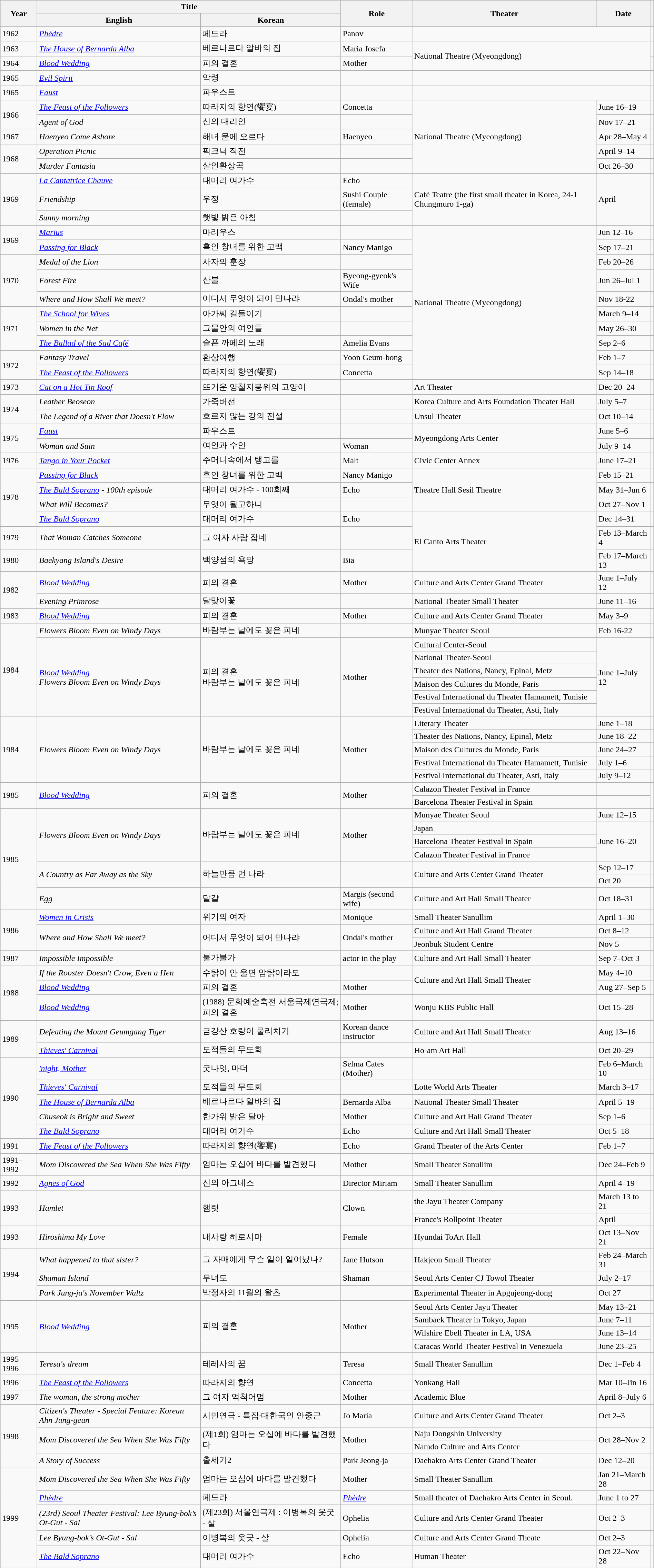<table class="wikitable sortable plainrowheaders" style="clear:none; font-size:100%; padding:0 auto; width:100%; margin:auto">
<tr>
<th rowspan="2" scope="col">Year</th>
<th colspan="2" scope="col">Title</th>
<th rowspan="2" scope="col">Role</th>
<th rowspan="2" scope="col">Theater</th>
<th rowspan="2" scope="col">Date</th>
<th rowspan="2" scope="col" class="unsortable"></th>
</tr>
<tr>
<th>English</th>
<th>Korean</th>
</tr>
<tr>
<td>1962</td>
<td><em><a href='#'>Phèdre</a></em></td>
<td>페드라</td>
<td>Panov</td>
<td colspan="2"></td>
<td></td>
</tr>
<tr>
<td>1963</td>
<td><em><a href='#'>The House of Bernarda Alba</a></em></td>
<td>베르나르다 알바의 집</td>
<td>Maria Josefa</td>
<td colspan="2" rowspan="2">National Theatre (Myeongdong)</td>
<td></td>
</tr>
<tr>
<td>1964</td>
<td><em><a href='#'>Blood Wedding</a></em></td>
<td>피의 결혼</td>
<td>Mother</td>
<td></td>
</tr>
<tr>
<td>1965</td>
<td><em><a href='#'>Evil Spirit</a></em></td>
<td>악령</td>
<td></td>
<td colspan="2"></td>
<td></td>
</tr>
<tr>
<td>1965</td>
<td><em><a href='#'>Faust</a></em></td>
<td>파우스트</td>
<td></td>
<td colspan="2"></td>
<td></td>
</tr>
<tr>
<td rowspan="2">1966</td>
<td><em><a href='#'>The Feast of the Followers</a></em></td>
<td>따라지의 향연(饗宴)</td>
<td>Concetta</td>
<td rowspan="5">National Theatre (Myeongdong)</td>
<td>June 16–19</td>
<td></td>
</tr>
<tr>
<td><em>Agent of God</em></td>
<td>신의 대리인</td>
<td></td>
<td>Nov 17–21</td>
<td></td>
</tr>
<tr>
<td>1967</td>
<td><em>Haenyeo Come Ashore</em></td>
<td>해녀 뭍에 오르다</td>
<td>Haenyeo</td>
<td>Apr 28–May 4</td>
<td></td>
</tr>
<tr>
<td rowspan="2">1968</td>
<td><em>Operation Picnic</em></td>
<td>픽크닉 작전</td>
<td></td>
<td>April 9–14</td>
<td></td>
</tr>
<tr>
<td><em>Murder Fantasia</em></td>
<td>살인환상곡</td>
<td></td>
<td>Oct 26–30</td>
<td></td>
</tr>
<tr>
<td rowspan="3">1969</td>
<td><em><a href='#'>La Cantatrice Chauve</a></em></td>
<td>대머리 여가수</td>
<td>Echo</td>
<td rowspan="3">Café Teatre (the first small theater in Korea, 24-1 Chungmuro 1-ga)</td>
<td rowspan="3">April</td>
<td rowspan="3"></td>
</tr>
<tr>
<td><em>Friendship</em></td>
<td>우정</td>
<td>Sushi Couple (female)</td>
</tr>
<tr>
<td><em>Sunny morning</em></td>
<td>햇빛 밝은 아침</td>
<td></td>
</tr>
<tr>
<td rowspan="2">1969</td>
<td><em><a href='#'>Marius</a></em></td>
<td>마리우스</td>
<td></td>
<td rowspan="10">National Theatre (Myeongdong)</td>
<td>Jun 12–16</td>
<td></td>
</tr>
<tr>
<td><a href='#'><em>Passing for Black</em></a></td>
<td>흑인 창녀를 위한 고백</td>
<td>Nancy Manigo</td>
<td>Sep 17–21</td>
<td></td>
</tr>
<tr>
<td rowspan="3">1970</td>
<td><em>Medal of the Lion</em></td>
<td>사자의 훈장</td>
<td></td>
<td>Feb 20–26</td>
<td></td>
</tr>
<tr>
<td><em>Forest Fire</em></td>
<td>산불</td>
<td>Byeong-gyeok's Wife</td>
<td>Jun 26–Jul 1</td>
<td></td>
</tr>
<tr>
<td><em>Where and How Shall We meet?</em></td>
<td>어디서 무엇이 되어 만나랴</td>
<td>Ondal's mother</td>
<td>Nov 18-22</td>
<td></td>
</tr>
<tr>
<td rowspan="3">1971</td>
<td><em><a href='#'>The School for Wives</a></em></td>
<td>아가씨 길들이기</td>
<td></td>
<td>March 9–14</td>
<td></td>
</tr>
<tr>
<td><em>Women in the Net</em></td>
<td>그물안의 여인들</td>
<td></td>
<td>May 26–30</td>
<td></td>
</tr>
<tr>
<td><em><a href='#'>The Ballad of the Sad Café</a></em></td>
<td>슬픈 까페의 노래</td>
<td>Amelia Evans</td>
<td>Sep 2–6</td>
<td></td>
</tr>
<tr>
<td rowspan="2">1972</td>
<td><em>Fantasy Travel</em></td>
<td>환상여행</td>
<td>Yoon Geum-bong</td>
<td>Feb 1–7</td>
<td></td>
</tr>
<tr>
<td><a href='#'><em>The Feast of the Followers</em></a></td>
<td>따라지의 향연(饗宴)</td>
<td>Concetta</td>
<td>Sep 14–18</td>
<td></td>
</tr>
<tr>
<td>1973</td>
<td><em><a href='#'>Cat on a Hot Tin Roof</a></em></td>
<td>뜨거운 양철지붕위의 고양이</td>
<td></td>
<td>Art Theater</td>
<td>Dec 20–24</td>
<td></td>
</tr>
<tr>
<td rowspan="2">1974</td>
<td><em>Leather Beoseon</em></td>
<td>가죽버선</td>
<td></td>
<td>Korea Culture and Arts Foundation Theater Hall</td>
<td>July 5–7</td>
<td></td>
</tr>
<tr>
<td><em>The Legend of a River that Doesn't Flow</em></td>
<td>흐르지 않는 강의 전설</td>
<td></td>
<td>Unsul Theater</td>
<td>Oct 10–14</td>
<td></td>
</tr>
<tr>
<td rowspan="2">1975</td>
<td><em><a href='#'>Faust</a></em></td>
<td>파우스트</td>
<td></td>
<td rowspan="2">Myeongdong Arts Center</td>
<td>June 5–6</td>
<td></td>
</tr>
<tr>
<td><em>Woman and Suin</em></td>
<td>여인과 수인</td>
<td>Woman</td>
<td>July 9–14</td>
<td></td>
</tr>
<tr>
<td>1976</td>
<td><em><a href='#'>Tango in Your Pocket</a></em></td>
<td>주머니속에서 탱고를</td>
<td>Malt</td>
<td>Civic Center Annex</td>
<td>June 17–21</td>
<td></td>
</tr>
<tr>
<td rowspan="4">1978</td>
<td><a href='#'><em>Passing for Black</em></a></td>
<td>흑인 창녀를 위한 고백</td>
<td>Nancy Manigo</td>
<td rowspan="3">Theatre Hall Sesil Theatre</td>
<td>Feb 15–21</td>
<td></td>
</tr>
<tr>
<td><em><a href='#'>The Bald Soprano</a> - 100th episode</em></td>
<td>대머리 여가수 - 100회째</td>
<td>Echo</td>
<td>May 31–Jun 6</td>
<td></td>
</tr>
<tr>
<td><em>What Will Becomes?</em></td>
<td>무엇이 될고하니</td>
<td></td>
<td>Oct 27–Nov 1</td>
<td></td>
</tr>
<tr>
<td><em><a href='#'>The Bald Soprano</a></em></td>
<td>대머리 여가수</td>
<td>Echo</td>
<td rowspan="3">El Canto Arts Theater</td>
<td>Dec 14–31</td>
<td></td>
</tr>
<tr>
<td>1979</td>
<td><em>That Woman Catches Someone</em></td>
<td>그 여자 사람 잡네</td>
<td></td>
<td>Feb 13–March 4</td>
<td></td>
</tr>
<tr>
<td>1980</td>
<td><em>Baekyang Island's Desire</em></td>
<td>백양섬의 욕망</td>
<td>Bia</td>
<td>Feb 17–March 13</td>
<td></td>
</tr>
<tr>
<td rowspan="2">1982</td>
<td><em><a href='#'>Blood Wedding</a></em></td>
<td>피의 결혼</td>
<td>Mother</td>
<td>Culture and Arts Center Grand Theater</td>
<td>June 1–July 12</td>
<td></td>
</tr>
<tr>
<td><em>Evening Primrose</em></td>
<td>달맞이꽃</td>
<td></td>
<td>National Theater Small Theater</td>
<td>June 11–16</td>
<td></td>
</tr>
<tr>
<td>1983</td>
<td><em><a href='#'>Blood Wedding</a></em></td>
<td>피의 결혼</td>
<td>Mother</td>
<td>Culture and Arts Center Grand Theater</td>
<td>May 3–9</td>
<td></td>
</tr>
<tr>
<td rowspan="7">1984</td>
<td><em>Flowers Bloom Even on Windy Days</em></td>
<td>바람부는 날에도 꽃은 피네</td>
<td></td>
<td>Munyae Theater Seoul</td>
<td>Feb 16-22</td>
<td></td>
</tr>
<tr>
<td rowspan="6"><em><a href='#'>Blood Wedding</a></em><br><em>Flowers Bloom Even on Windy Days</em></td>
<td rowspan="6">피의 결혼<br>바람부는 날에도 꽃은 피네</td>
<td rowspan="6">Mother</td>
<td>Cultural Center-Seoul</td>
<td rowspan="6">June 1–July 12</td>
<td rowspan="6"></td>
</tr>
<tr>
<td>National Theater-Seoul</td>
</tr>
<tr>
<td>Theater des Nations, Nancy, Epinal, Metz</td>
</tr>
<tr>
<td>Maison des Cultures du Monde, Paris</td>
</tr>
<tr>
<td>Festival International du Theater Hamamett, Tunisie</td>
</tr>
<tr>
<td>Festival International du Theater, Asti, Italy</td>
</tr>
<tr>
<td rowspan="5">1984</td>
<td rowspan="5"><em>Flowers Bloom Even on Windy Days</em></td>
<td rowspan="5">바람부는 날에도 꽃은 피네</td>
<td rowspan="5">Mother</td>
<td>Literary Theater</td>
<td>June 1–18</td>
<td></td>
</tr>
<tr>
<td>Theater des Nations, Nancy, Epinal, Metz</td>
<td>June 18–22</td>
<td></td>
</tr>
<tr>
<td>Maison des Cultures du Monde, Paris</td>
<td>June 24–27</td>
<td></td>
</tr>
<tr>
<td>Festival International du Theater Hamamett, Tunisie</td>
<td>July 1–6</td>
<td></td>
</tr>
<tr>
<td>Festival International du Theater, Asti, Italy</td>
<td>July 9–12</td>
<td></td>
</tr>
<tr>
<td rowspan="2">1985</td>
<td rowspan="2"><em><a href='#'>Blood Wedding</a></em></td>
<td rowspan="2">피의 결혼</td>
<td rowspan="2">Mother</td>
<td>Calazon Theater Festival in France</td>
<td></td>
<td rowspan="2"></td>
</tr>
<tr>
<td>Barcelona Theater Festival in Spain</td>
<td></td>
</tr>
<tr>
<td rowspan="7">1985</td>
<td rowspan="4"><em>Flowers Bloom Even on Windy Days</em></td>
<td rowspan="4">바람부는 날에도 꽃은 피네</td>
<td rowspan="4">Mother</td>
<td>Munyae Theater Seoul</td>
<td>June 12–15</td>
<td></td>
</tr>
<tr>
<td>Japan</td>
<td rowspan="3">June 16–20</td>
<td rowspan="3"></td>
</tr>
<tr>
<td>Barcelona Theater Festival in Spain</td>
</tr>
<tr>
<td>Calazon Theater Festival in France</td>
</tr>
<tr>
<td rowspan="2"><em>A Country as Far Away as the Sky</em></td>
<td rowspan="2">하늘만큼 먼 나라</td>
<td rowspan="2"></td>
<td rowspan="2">Culture and Arts Center Grand Theater</td>
<td>Sep 12–17</td>
<td></td>
</tr>
<tr>
<td>Oct 20</td>
<td></td>
</tr>
<tr>
<td><em>Egg</em></td>
<td>달걀</td>
<td>Margis (second wife)</td>
<td>Culture and Art Hall Small Theater</td>
<td>Oct 18–31</td>
<td></td>
</tr>
<tr>
<td rowspan="3">1986</td>
<td><em><a href='#'>Women in Crisis</a></em></td>
<td>위기의 여자</td>
<td>Monique</td>
<td>Small Theater Sanullim</td>
<td>April 1–30</td>
<td></td>
</tr>
<tr>
<td rowspan="2"><em>Where and How Shall We meet?</em></td>
<td rowspan="2">어디서 무엇이 되어 만나랴</td>
<td rowspan="2">Ondal's mother</td>
<td>Culture and Art Hall Grand Theater</td>
<td>Oct 8–12</td>
<td></td>
</tr>
<tr>
<td>Jeonbuk Student Centre</td>
<td>Nov 5</td>
<td></td>
</tr>
<tr>
<td>1987</td>
<td><em>Impossible Impossible</em></td>
<td>불가불가</td>
<td>actor in the play</td>
<td>Culture and Art Hall Small Theater</td>
<td>Sep 7–Oct 3</td>
<td></td>
</tr>
<tr>
<td rowspan="3">1988</td>
<td><em>If the Rooster Doesn't Crow, Even a Hen</em></td>
<td>수탉이 안 울면 암탉이라도</td>
<td></td>
<td rowspan="2">Culture and Art Hall Small Theater</td>
<td>May 4–10</td>
<td></td>
</tr>
<tr>
<td><em><a href='#'>Blood Wedding</a></em></td>
<td>피의 결혼</td>
<td>Mother</td>
<td>Aug 27–Sep 5</td>
<td></td>
</tr>
<tr>
<td><em><a href='#'>Blood Wedding</a></em></td>
<td>(1988) 문화예술축전 서울국제연극제; 피의 결혼</td>
<td>Mother</td>
<td>Wonju KBS Public Hall</td>
<td>Oct 15–28</td>
<td></td>
</tr>
<tr>
<td rowspan="2">1989</td>
<td><em>Defeating the Mount Geumgang Tiger</em></td>
<td>금강산 호랑이 물리치기</td>
<td>Korean dance instructor</td>
<td>Culture and Art Hall Small Theater</td>
<td>Aug 13–16</td>
<td></td>
</tr>
<tr>
<td><em><a href='#'>Thieves' Carnival</a></em></td>
<td>도적들의 무도회</td>
<td></td>
<td>Ho-am Art Hall</td>
<td>Oct 20–29</td>
<td></td>
</tr>
<tr>
<td rowspan="5">1990</td>
<td><em><a href='#'>'night, Mother</a></em></td>
<td>굿나잇, 마더</td>
<td>Selma Cates (Mother)</td>
<td></td>
<td>Feb 6–March 10</td>
<td></td>
</tr>
<tr>
<td><em><a href='#'>Thieves' Carnival</a></em></td>
<td>도적들의 무도회</td>
<td></td>
<td>Lotte World Arts Theater</td>
<td>March 3–17</td>
<td></td>
</tr>
<tr>
<td><em><a href='#'>The House of Bernarda Alba</a></em></td>
<td>베르나르다 알바의 집</td>
<td>Bernarda Alba</td>
<td>National Theater Small Theater</td>
<td>April 5–19</td>
<td></td>
</tr>
<tr>
<td><em>Chuseok is Bright and Sweet</em></td>
<td>한가위 밝은 달아</td>
<td>Mother</td>
<td>Culture and Art Hall Grand Theater</td>
<td>Sep 1–6</td>
<td></td>
</tr>
<tr>
<td><em><a href='#'>The Bald Soprano</a></em></td>
<td>대머리 여가수</td>
<td>Echo</td>
<td>Culture and Art Hall Small Theater</td>
<td>Oct 5–18</td>
<td></td>
</tr>
<tr>
<td>1991</td>
<td><em><a href='#'>The Feast of the Followers</a></em></td>
<td>따라지의 향연(饗宴)</td>
<td>Echo</td>
<td>Grand Theater of the Arts Center</td>
<td>Feb 1–7</td>
<td></td>
</tr>
<tr>
<td>1991–1992</td>
<td><em>Mom Discovered the Sea When She Was Fifty</em></td>
<td>엄마는 오십에 바다를 발견했다</td>
<td>Mother</td>
<td>Small Theater Sanullim</td>
<td>Dec 24–Feb 9</td>
<td></td>
</tr>
<tr>
<td>1992</td>
<td><em><a href='#'>Agnes of God</a></em></td>
<td>신의 아그네스</td>
<td>Director Miriam</td>
<td>Small Theater Sanullim</td>
<td>April 4–19</td>
<td></td>
</tr>
<tr>
<td rowspan="2">1993</td>
<td rowspan="2"><em>Hamlet</em></td>
<td rowspan="2">햄릿</td>
<td rowspan="2">Clown</td>
<td>the Jayu Theater Company</td>
<td>March 13 to 21</td>
<td rowspan="2"></td>
</tr>
<tr>
<td>France's Rollpoint Theater</td>
<td>April</td>
</tr>
<tr>
<td>1993</td>
<td><em>Hiroshima My Love</em></td>
<td>내사랑 히로시마</td>
<td>Female</td>
<td>Hyundai ToArt Hall</td>
<td>Oct 13–Nov 21</td>
<td></td>
</tr>
<tr>
<td rowspan="3">1994</td>
<td><em>What happened to that sister?</em></td>
<td>그 자매에게 무슨 일이 일어났나?</td>
<td>Jane Hutson</td>
<td>Hakjeon Small Theater</td>
<td>Feb 24–March 31</td>
<td></td>
</tr>
<tr>
<td><em>Shaman Island</em></td>
<td>무녀도</td>
<td>Shaman</td>
<td>Seoul Arts Center CJ Towol Theater</td>
<td>July 2–17</td>
<td></td>
</tr>
<tr>
<td><em>Park Jung-ja's November Waltz</em></td>
<td>박정자의 11월의 왈츠</td>
<td></td>
<td>Experimental Theater in Apgujeong-dong</td>
<td>Oct 27</td>
<td></td>
</tr>
<tr>
<td rowspan="4">1995</td>
<td rowspan="4"><em><a href='#'>Blood Wedding</a></em></td>
<td rowspan="4">피의 결혼</td>
<td rowspan="4">Mother</td>
<td>Seoul Arts Center Jayu Theater</td>
<td>May 13–21</td>
<td></td>
</tr>
<tr>
<td>Sambaek Theater in Tokyo, Japan</td>
<td>June 7–11</td>
<td rowspan="3"></td>
</tr>
<tr>
<td>Wilshire Ebell Theater in LA, USA</td>
<td>June 13–14</td>
</tr>
<tr>
<td>Caracas World Theater Festival in Venezuela</td>
<td>June 23–25</td>
</tr>
<tr>
<td>1995–1996</td>
<td><em>Teresa's dream</em></td>
<td>테레사의 꿈</td>
<td>Teresa</td>
<td>Small Theater Sanullim</td>
<td>Dec 1–Feb 4</td>
<td></td>
</tr>
<tr>
<td>1996</td>
<td><em><a href='#'>The Feast of the Followers</a></em></td>
<td>따라지의 향연</td>
<td>Concetta</td>
<td>Yonkang Hall</td>
<td>Mar 10–Jin 16</td>
<td></td>
</tr>
<tr>
<td>1997</td>
<td><em>The woman, the strong mother</em></td>
<td>그 여자 억척어멈</td>
<td>Mother</td>
<td>Academic Blue</td>
<td>April 8–July 6</td>
<td></td>
</tr>
<tr>
<td rowspan="4">1998</td>
<td><em>Citizen's Theater - Special Feature: Korean Ahn Jung-geun</em></td>
<td>시민연극 - 특집·대한국인 안중근</td>
<td>Jo Maria</td>
<td>Culture and Arts Center Grand Theater</td>
<td>Oct 2–3</td>
<td></td>
</tr>
<tr>
<td rowspan="2"><em>Mom Discovered the Sea When She Was Fifty</em></td>
<td rowspan="2">(제1회) 엄마는 오십에 바다를 발견했다</td>
<td rowspan="2">Mother</td>
<td>Naju Dongshin University</td>
<td rowspan="2">Oct 28–Nov 2</td>
<td rowspan="2"></td>
</tr>
<tr>
<td>Namdo Culture and Arts Center</td>
</tr>
<tr>
<td><em>A Story of Success</em></td>
<td>출세기2</td>
<td>Park Jeong-ja</td>
<td>Daehakro Arts Center Grand Theater</td>
<td>Dec 12–20</td>
<td></td>
</tr>
<tr>
<td rowspan="5">1999</td>
<td><em>Mom Discovered the Sea When She Was Fifty</em></td>
<td>엄마는 오십에 바다를 발견했다</td>
<td>Mother</td>
<td>Small Theater Sanullim</td>
<td>Jan 21–March 28</td>
<td></td>
</tr>
<tr>
<td><em><a href='#'>Phèdre</a></em></td>
<td>페드라</td>
<td><em><a href='#'>Phèdre</a></em></td>
<td>Small theater of Daehakro Arts Center in Seoul.</td>
<td>June 1 to 27</td>
<td></td>
</tr>
<tr>
<td><em>(23rd) Seoul Theater Festival: Lee Byung-bok’s Ot-Gut - Sal</em></td>
<td>(제23회) 서울연극제 : 이병복의 옷굿 - 살</td>
<td>Ophelia</td>
<td>Culture and Arts Center Grand Theater</td>
<td>Oct 2–3</td>
<td></td>
</tr>
<tr>
<td><em>Lee Byung-bok’s Ot-Gut - Sal</em></td>
<td>이병복의 옷굿 - 살</td>
<td>Ophelia</td>
<td>Culture and Arts Center Grand Theate</td>
<td>Oct 2–3</td>
<td></td>
</tr>
<tr>
<td><em><a href='#'>The Bald Soprano</a></em></td>
<td>대머리 여가수</td>
<td>Echo</td>
<td>Human Theater</td>
<td>Oct 22–Nov 28</td>
<td></td>
</tr>
</table>
